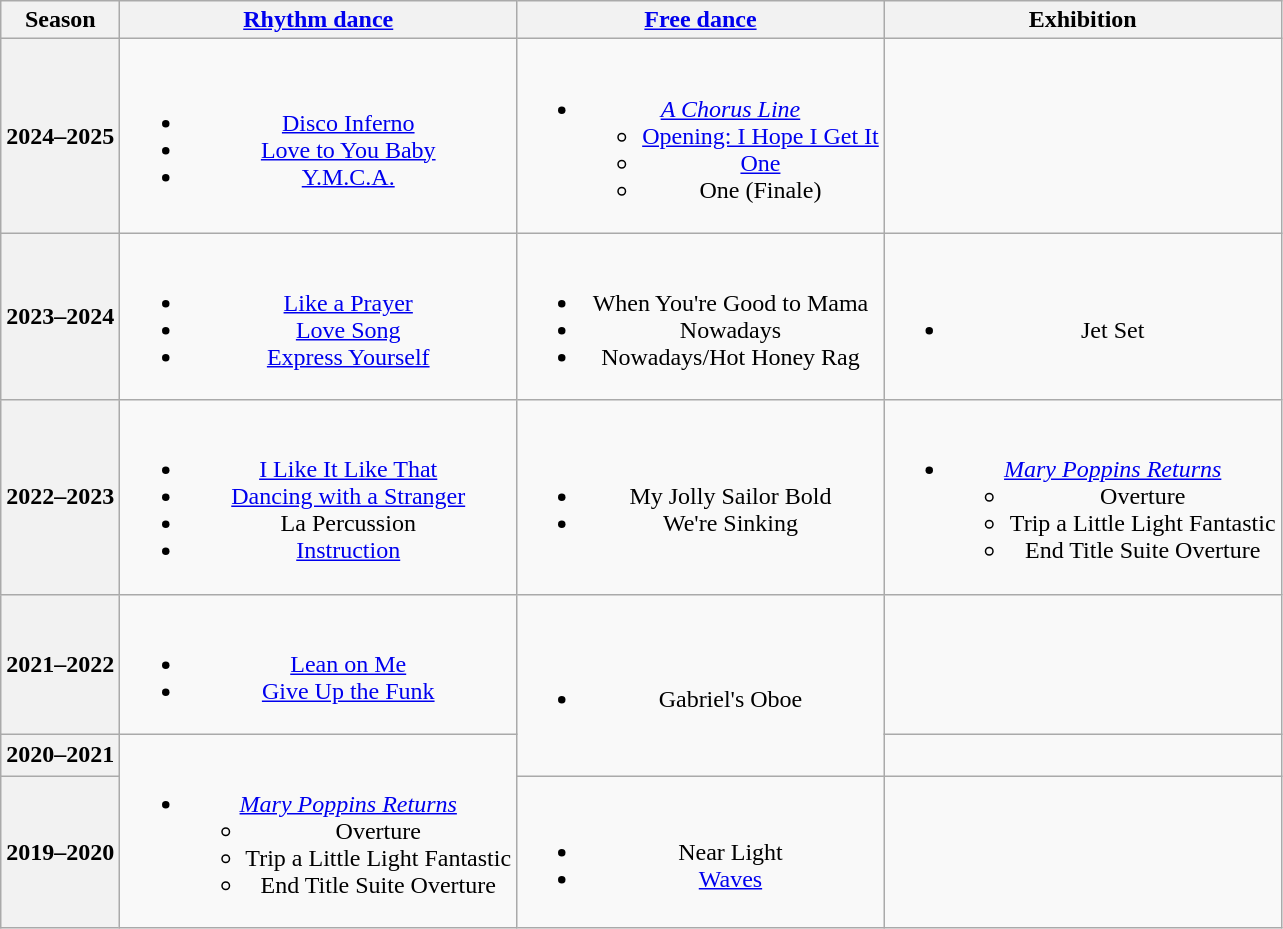<table class=wikitable style=text-align:center>
<tr>
<th>Season</th>
<th><a href='#'>Rhythm dance</a></th>
<th><a href='#'>Free dance</a></th>
<th>Exhibition</th>
</tr>
<tr>
<th>2024–2025 <br> </th>
<td><br><ul><li><a href='#'>Disco Inferno</a> <br> </li><li><a href='#'>Love to You Baby</a> <br> </li><li><a href='#'>Y.M.C.A.</a> <br> </li></ul></td>
<td><br><ul><li><em><a href='#'>A Chorus Line</a></em><ul><li><a href='#'>Opening: I Hope I Get It</a></li><li><a href='#'>One</a></li><li>One (Finale) <br></li></ul></li></ul></td>
<td></td>
</tr>
<tr>
<th>2023–2024 <br> </th>
<td><br><ul><li><a href='#'>Like a Prayer</a></li><li><a href='#'>Love Song</a></li><li><a href='#'>Express Yourself</a> <br> </li></ul></td>
<td><br><ul><li>When You're Good to Mama <br> </li><li>Nowadays <br> </li><li>Nowadays/Hot Honey Rag <br> </li></ul></td>
<td><br><ul><li>Jet Set <br></li></ul></td>
</tr>
<tr>
<th>2022–2023 <br> </th>
<td><br><ul><li> <a href='#'>I Like It Like That</a> <br> </li><li> <a href='#'>Dancing with a Stranger</a> <br> </li><li> La Percussion <br></li><li> <a href='#'>Instruction</a><br> </li></ul></td>
<td><br><ul><li>My Jolly Sailor Bold <br> </li><li>We're Sinking <br> </li></ul></td>
<td><br><ul><li><em><a href='#'>Mary Poppins Returns</a></em><ul><li>Overture<br> </li><li>Trip a Little Light Fantastic <br> </li><li>End Title Suite Overture <br> </li></ul></li></ul></td>
</tr>
<tr>
<th>2021–2022 <br> </th>
<td><br><ul><li> <a href='#'>Lean on Me</a> <br> </li><li> <a href='#'>Give Up the Funk</a> <br> </li></ul></td>
<td rowspan=2><br><ul><li>Gabriel's Oboe <br> </li></ul></td>
<td></td>
</tr>
<tr>
<th>2020–2021 <br> </th>
<td rowspan=2><br><ul><li><em><a href='#'>Mary Poppins Returns</a></em><ul><li> Overture<br> </li><li> Trip a Little Light Fantastic <br> </li><li>End Title Suite Overture <br> </li></ul></li></ul></td>
<td></td>
</tr>
<tr>
<th>2019–2020 <br> </th>
<td><br><ul><li>Near Light <br> </li><li><a href='#'>Waves</a> <br> </li></ul></td>
<td></td>
</tr>
</table>
